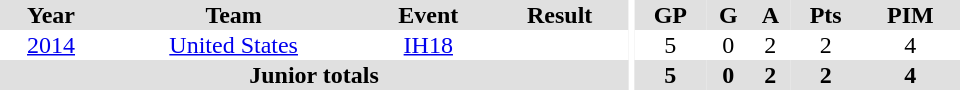<table border="0" cellpadding="1" cellspacing="0" ID="Table3" style="text-align:center; width:40em">
<tr bgcolor="#e0e0e0">
<th>Year</th>
<th>Team</th>
<th>Event</th>
<th>Result</th>
<th rowspan="99" bgcolor="#ffffff"></th>
<th>GP</th>
<th>G</th>
<th>A</th>
<th>Pts</th>
<th>PIM</th>
</tr>
<tr>
<td><a href='#'>2014</a></td>
<td><a href='#'>United States</a></td>
<td><a href='#'>IH18</a></td>
<td></td>
<td>5</td>
<td>0</td>
<td>2</td>
<td>2</td>
<td>4</td>
</tr>
<tr bgcolor="#e0e0e0">
<th colspan="4">Junior totals</th>
<th>5</th>
<th>0</th>
<th>2</th>
<th>2</th>
<th>4</th>
</tr>
</table>
